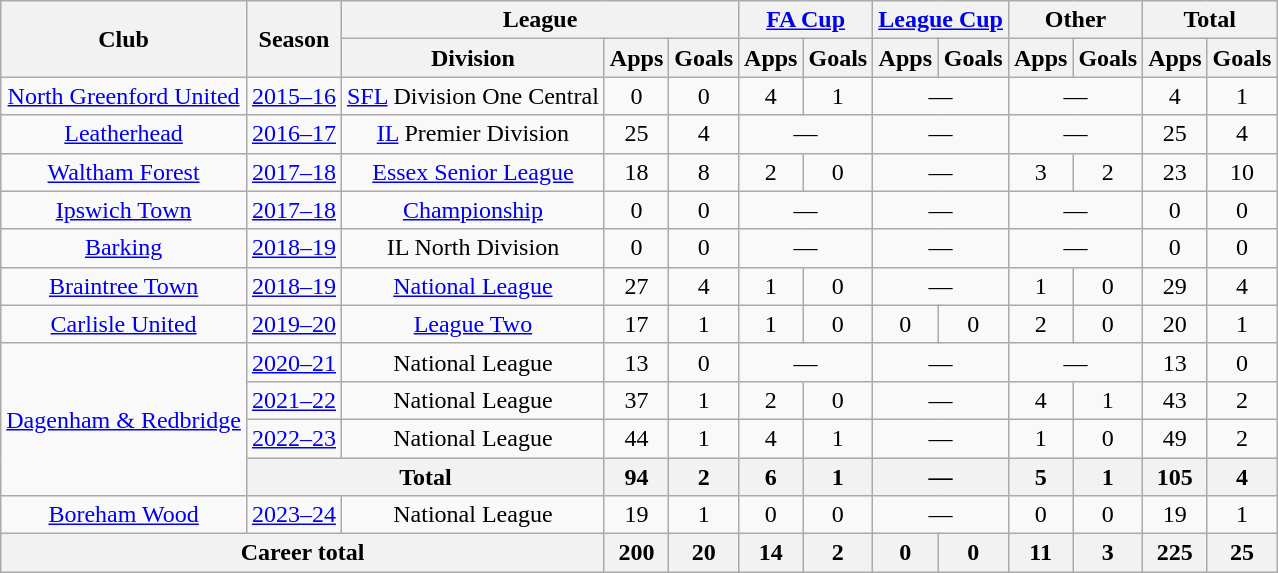<table class="wikitable" style="text-align:center">
<tr>
<th rowspan="2">Club</th>
<th rowspan="2">Season</th>
<th colspan="3">League</th>
<th colspan="2"><a href='#'>FA Cup</a></th>
<th colspan="2"><a href='#'>League Cup</a></th>
<th colspan="2">Other</th>
<th colspan="2">Total</th>
</tr>
<tr>
<th>Division</th>
<th>Apps</th>
<th>Goals</th>
<th>Apps</th>
<th>Goals</th>
<th>Apps</th>
<th>Goals</th>
<th>Apps</th>
<th>Goals</th>
<th>Apps</th>
<th>Goals</th>
</tr>
<tr>
<td rowspan="1"><a href='#'>North Greenford United</a></td>
<td><a href='#'>2015–16</a></td>
<td><a href='#'>SFL</a> Division One Central</td>
<td>0</td>
<td>0</td>
<td>4</td>
<td>1</td>
<td colspan=2>—</td>
<td colspan=2>—</td>
<td>4</td>
<td>1</td>
</tr>
<tr>
<td><a href='#'>Leatherhead</a></td>
<td><a href='#'>2016–17</a></td>
<td><a href='#'>IL</a> Premier Division</td>
<td>25</td>
<td>4</td>
<td colspan=2>—</td>
<td colspan=2>—</td>
<td colspan=2>—</td>
<td>25</td>
<td>4</td>
</tr>
<tr>
<td><a href='#'>Waltham Forest</a></td>
<td><a href='#'>2017–18</a></td>
<td><a href='#'>Essex Senior League</a></td>
<td>18</td>
<td>8</td>
<td>2</td>
<td>0</td>
<td colspan=2>—</td>
<td>3</td>
<td>2</td>
<td>23</td>
<td>10</td>
</tr>
<tr>
<td><a href='#'>Ipswich Town</a></td>
<td><a href='#'>2017–18</a></td>
<td><a href='#'>Championship</a></td>
<td>0</td>
<td>0</td>
<td colspan=2>—</td>
<td colspan=2>—</td>
<td colspan=2>—</td>
<td>0</td>
<td>0</td>
</tr>
<tr>
<td><a href='#'>Barking</a></td>
<td><a href='#'>2018–19</a></td>
<td>IL North Division</td>
<td>0</td>
<td>0</td>
<td colspan=2>—</td>
<td colspan=2>—</td>
<td colspan=2>—</td>
<td>0</td>
<td>0</td>
</tr>
<tr>
<td><a href='#'>Braintree Town</a></td>
<td><a href='#'>2018–19</a></td>
<td><a href='#'>National League</a></td>
<td>27</td>
<td>4</td>
<td>1</td>
<td>0</td>
<td colspan=2>—</td>
<td>1</td>
<td>0</td>
<td>29</td>
<td>4</td>
</tr>
<tr>
<td><a href='#'>Carlisle United</a></td>
<td><a href='#'>2019–20</a></td>
<td><a href='#'>League Two</a></td>
<td>17</td>
<td>1</td>
<td>1</td>
<td>0</td>
<td>0</td>
<td>0</td>
<td>2</td>
<td>0</td>
<td>20</td>
<td>1</td>
</tr>
<tr>
<td rowspan="4"><a href='#'>Dagenham & Redbridge</a></td>
<td><a href='#'>2020–21</a></td>
<td>National League</td>
<td>13</td>
<td>0</td>
<td colspan=2>—</td>
<td colspan=2>—</td>
<td colspan=2>—</td>
<td>13</td>
<td>0</td>
</tr>
<tr>
<td><a href='#'>2021–22</a></td>
<td>National League</td>
<td>37</td>
<td>1</td>
<td>2</td>
<td>0</td>
<td colspan=2>—</td>
<td>4</td>
<td>1</td>
<td>43</td>
<td>2</td>
</tr>
<tr>
<td><a href='#'>2022–23</a></td>
<td>National League</td>
<td>44</td>
<td>1</td>
<td>4</td>
<td>1</td>
<td colspan=2>—</td>
<td>1</td>
<td>0</td>
<td>49</td>
<td>2</td>
</tr>
<tr>
<th colspan="2">Total</th>
<th>94</th>
<th>2</th>
<th>6</th>
<th>1</th>
<th colspan=2>—</th>
<th>5</th>
<th>1</th>
<th>105</th>
<th>4</th>
</tr>
<tr>
<td><a href='#'>Boreham Wood</a></td>
<td><a href='#'>2023–24</a></td>
<td>National League</td>
<td>19</td>
<td>1</td>
<td>0</td>
<td>0</td>
<td colspan=2>—</td>
<td>0</td>
<td>0</td>
<td>19</td>
<td>1</td>
</tr>
<tr>
<th colspan="3">Career total</th>
<th>200</th>
<th>20</th>
<th>14</th>
<th>2</th>
<th>0</th>
<th>0</th>
<th>11</th>
<th>3</th>
<th>225</th>
<th>25</th>
</tr>
</table>
